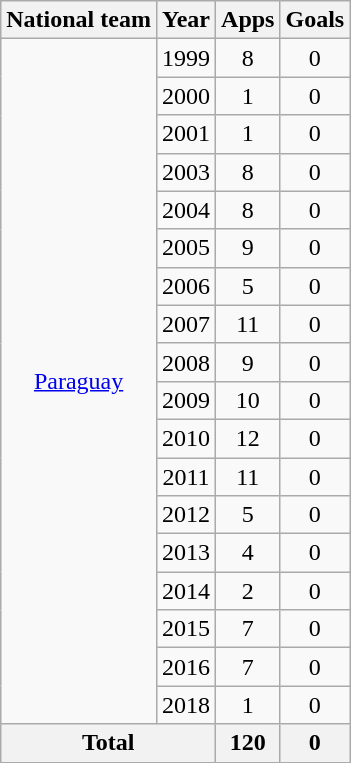<table class="wikitable" style="text-align:center">
<tr>
<th>National team</th>
<th>Year</th>
<th>Apps</th>
<th>Goals</th>
</tr>
<tr>
<td rowspan="18"><a href='#'>Paraguay</a></td>
<td>1999</td>
<td>8</td>
<td>0</td>
</tr>
<tr>
<td>2000</td>
<td>1</td>
<td>0</td>
</tr>
<tr>
<td>2001</td>
<td>1</td>
<td>0</td>
</tr>
<tr>
<td>2003</td>
<td>8</td>
<td>0</td>
</tr>
<tr>
<td>2004</td>
<td>8</td>
<td>0</td>
</tr>
<tr>
<td>2005</td>
<td>9</td>
<td>0</td>
</tr>
<tr>
<td>2006</td>
<td>5</td>
<td>0</td>
</tr>
<tr>
<td>2007</td>
<td>11</td>
<td>0</td>
</tr>
<tr>
<td>2008</td>
<td>9</td>
<td>0</td>
</tr>
<tr>
<td>2009</td>
<td>10</td>
<td>0</td>
</tr>
<tr>
<td>2010</td>
<td>12</td>
<td>0</td>
</tr>
<tr>
<td>2011</td>
<td>11</td>
<td>0</td>
</tr>
<tr>
<td>2012</td>
<td>5</td>
<td>0</td>
</tr>
<tr>
<td>2013</td>
<td>4</td>
<td>0</td>
</tr>
<tr>
<td>2014</td>
<td>2</td>
<td>0</td>
</tr>
<tr>
<td>2015</td>
<td>7</td>
<td>0</td>
</tr>
<tr>
<td>2016</td>
<td>7</td>
<td>0</td>
</tr>
<tr>
<td>2018</td>
<td>1</td>
<td>0</td>
</tr>
<tr>
<th colspan="2">Total</th>
<th>120</th>
<th>0</th>
</tr>
</table>
